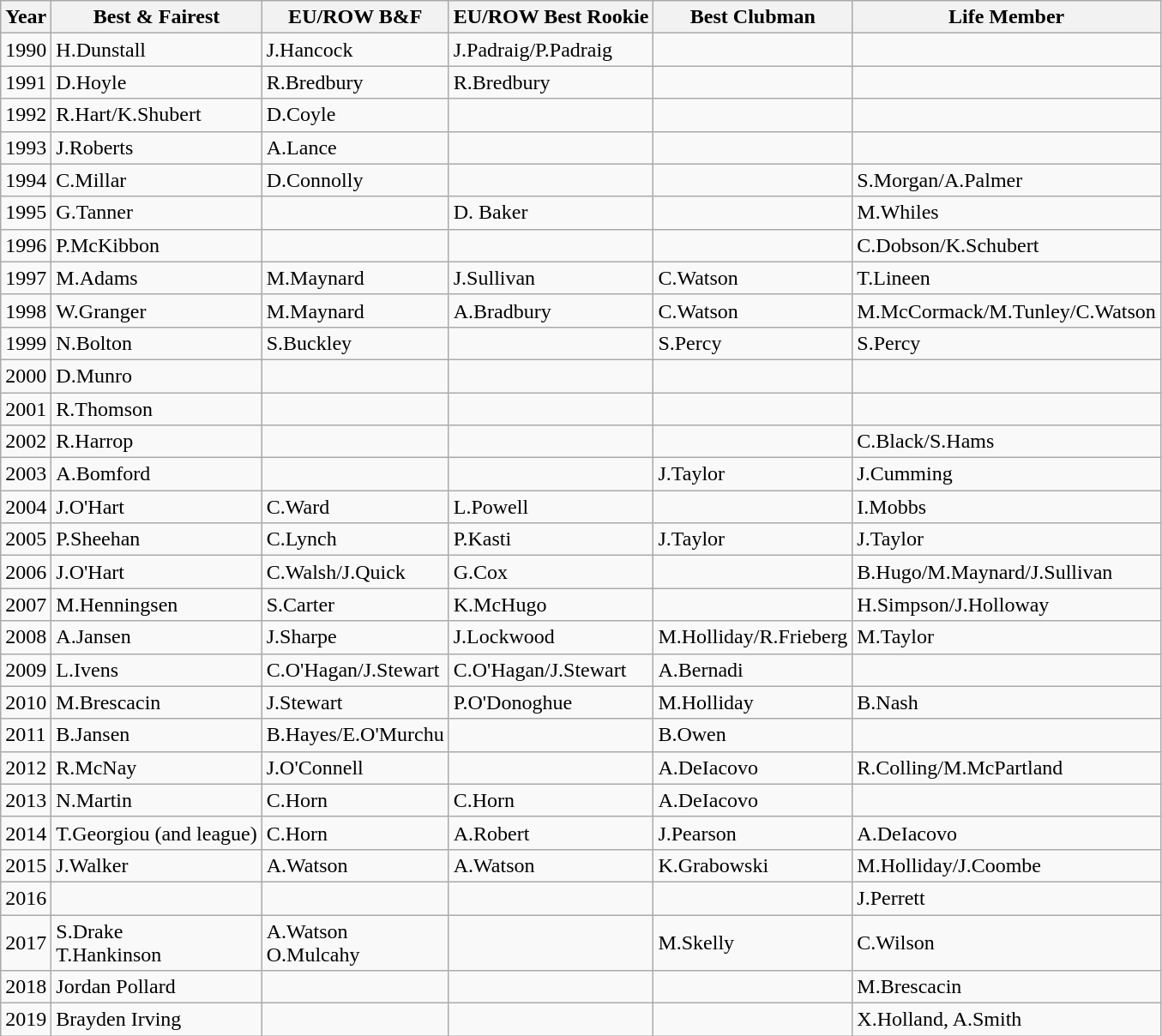<table class="wikitable">
<tr>
<th>Year</th>
<th>Best & Fairest</th>
<th>EU/ROW B&F</th>
<th>EU/ROW Best Rookie</th>
<th>Best Clubman</th>
<th>Life Member</th>
</tr>
<tr>
<td>1990</td>
<td>H.Dunstall</td>
<td>J.Hancock</td>
<td>J.Padraig/P.Padraig</td>
<td></td>
<td></td>
</tr>
<tr>
<td>1991</td>
<td>D.Hoyle</td>
<td>R.Bredbury</td>
<td>R.Bredbury</td>
<td></td>
<td></td>
</tr>
<tr>
<td>1992</td>
<td>R.Hart/K.Shubert</td>
<td>D.Coyle</td>
<td></td>
<td></td>
<td></td>
</tr>
<tr>
<td>1993</td>
<td>J.Roberts</td>
<td>A.Lance</td>
<td></td>
<td></td>
<td></td>
</tr>
<tr>
<td>1994</td>
<td>C.Millar</td>
<td>D.Connolly</td>
<td></td>
<td></td>
<td>S.Morgan/A.Palmer</td>
</tr>
<tr>
<td>1995</td>
<td>G.Tanner</td>
<td></td>
<td>D. Baker</td>
<td></td>
<td>M.Whiles</td>
</tr>
<tr>
<td>1996</td>
<td>P.McKibbon</td>
<td></td>
<td></td>
<td></td>
<td>C.Dobson/K.Schubert</td>
</tr>
<tr e>
<td>1997</td>
<td>M.Adams</td>
<td>M.Maynard</td>
<td>J.Sullivan</td>
<td>C.Watson</td>
<td>T.Lineen</td>
</tr>
<tr>
<td>1998</td>
<td>W.Granger</td>
<td>M.Maynard</td>
<td>A.Bradbury</td>
<td>C.Watson</td>
<td>M.McCormack/M.Tunley/C.Watson</td>
</tr>
<tr>
<td>1999</td>
<td>N.Bolton</td>
<td>S.Buckley</td>
<td></td>
<td>S.Percy</td>
<td>S.Percy</td>
</tr>
<tr>
<td>2000</td>
<td>D.Munro</td>
<td></td>
<td></td>
<td></td>
<td></td>
</tr>
<tr>
<td>2001</td>
<td>R.Thomson</td>
<td></td>
<td></td>
<td></td>
<td></td>
</tr>
<tr>
<td>2002</td>
<td>R.Harrop</td>
<td></td>
<td></td>
<td></td>
<td>C.Black/S.Hams</td>
</tr>
<tr>
<td>2003</td>
<td>A.Bomford</td>
<td></td>
<td></td>
<td>J.Taylor</td>
<td>J.Cumming</td>
</tr>
<tr>
<td>2004</td>
<td>J.O'Hart</td>
<td>C.Ward</td>
<td>L.Powell</td>
<td></td>
<td>I.Mobbs</td>
</tr>
<tr>
<td>2005</td>
<td>P.Sheehan</td>
<td>C.Lynch</td>
<td>P.Kasti</td>
<td>J.Taylor</td>
<td>J.Taylor</td>
</tr>
<tr>
<td>2006</td>
<td>J.O'Hart</td>
<td>C.Walsh/J.Quick</td>
<td>G.Cox</td>
<td></td>
<td>B.Hugo/M.Maynard/J.Sullivan</td>
</tr>
<tr>
<td>2007</td>
<td>M.Henningsen</td>
<td>S.Carter</td>
<td>K.McHugo</td>
<td></td>
<td>H.Simpson/J.Holloway</td>
</tr>
<tr>
<td>2008</td>
<td>A.Jansen</td>
<td>J.Sharpe</td>
<td>J.Lockwood</td>
<td>M.Holliday/R.Frieberg</td>
<td>M.Taylor</td>
</tr>
<tr>
<td>2009</td>
<td>L.Ivens</td>
<td>C.O'Hagan/J.Stewart</td>
<td>C.O'Hagan/J.Stewart</td>
<td>A.Bernadi</td>
<td></td>
</tr>
<tr>
<td>2010</td>
<td>M.Brescacin</td>
<td>J.Stewart</td>
<td>P.O'Donoghue</td>
<td>M.Holliday</td>
<td>B.Nash</td>
</tr>
<tr>
<td>2011</td>
<td>B.Jansen</td>
<td>B.Hayes/E.O'Murchu</td>
<td></td>
<td>B.Owen</td>
<td></td>
</tr>
<tr>
<td>2012</td>
<td>R.McNay</td>
<td>J.O'Connell</td>
<td></td>
<td>A.DeIacovo</td>
<td>R.Colling/M.McPartland</td>
</tr>
<tr>
<td>2013</td>
<td>N.Martin</td>
<td>C.Horn</td>
<td>C.Horn</td>
<td>A.DeIacovo</td>
<td></td>
</tr>
<tr>
<td>2014</td>
<td>T.Georgiou (and league)</td>
<td>C.Horn</td>
<td>A.Robert</td>
<td>J.Pearson</td>
<td>A.DeIacovo</td>
</tr>
<tr>
<td>2015</td>
<td>J.Walker</td>
<td>A.Watson</td>
<td>A.Watson</td>
<td>K.Grabowski</td>
<td>M.Holliday/J.Coombe</td>
</tr>
<tr>
<td>2016</td>
<td></td>
<td></td>
<td></td>
<td></td>
<td>J.Perrett</td>
</tr>
<tr>
<td>2017</td>
<td>S.Drake<br>T.Hankinson</td>
<td>A.Watson<br>O.Mulcahy</td>
<td></td>
<td>M.Skelly</td>
<td>C.Wilson</td>
</tr>
<tr>
<td>2018</td>
<td>Jordan Pollard</td>
<td></td>
<td></td>
<td></td>
<td>M.Brescacin</td>
</tr>
<tr>
<td>2019</td>
<td>Brayden Irving</td>
<td></td>
<td></td>
<td></td>
<td>X.Holland, A.Smith</td>
</tr>
</table>
